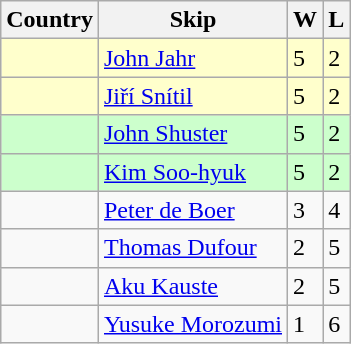<table class=wikitable>
<tr>
<th>Country</th>
<th>Skip</th>
<th>W</th>
<th>L</th>
</tr>
<tr bgcolor=#ffffcc>
<td></td>
<td><a href='#'>John Jahr</a></td>
<td>5</td>
<td>2</td>
</tr>
<tr bgcolor=#ffffcc>
<td></td>
<td><a href='#'>Jiří Snítil</a></td>
<td>5</td>
<td>2</td>
</tr>
<tr bgcolor=#ccffcc>
<td></td>
<td><a href='#'>John Shuster</a></td>
<td>5</td>
<td>2</td>
</tr>
<tr bgcolor=#ccffcc>
<td></td>
<td><a href='#'>Kim Soo-hyuk</a></td>
<td>5</td>
<td>2</td>
</tr>
<tr>
<td></td>
<td><a href='#'>Peter de Boer</a></td>
<td>3</td>
<td>4</td>
</tr>
<tr>
<td></td>
<td><a href='#'>Thomas Dufour</a></td>
<td>2</td>
<td>5</td>
</tr>
<tr>
<td></td>
<td><a href='#'>Aku Kauste</a></td>
<td>2</td>
<td>5</td>
</tr>
<tr>
<td></td>
<td><a href='#'>Yusuke Morozumi</a></td>
<td>1</td>
<td>6</td>
</tr>
</table>
